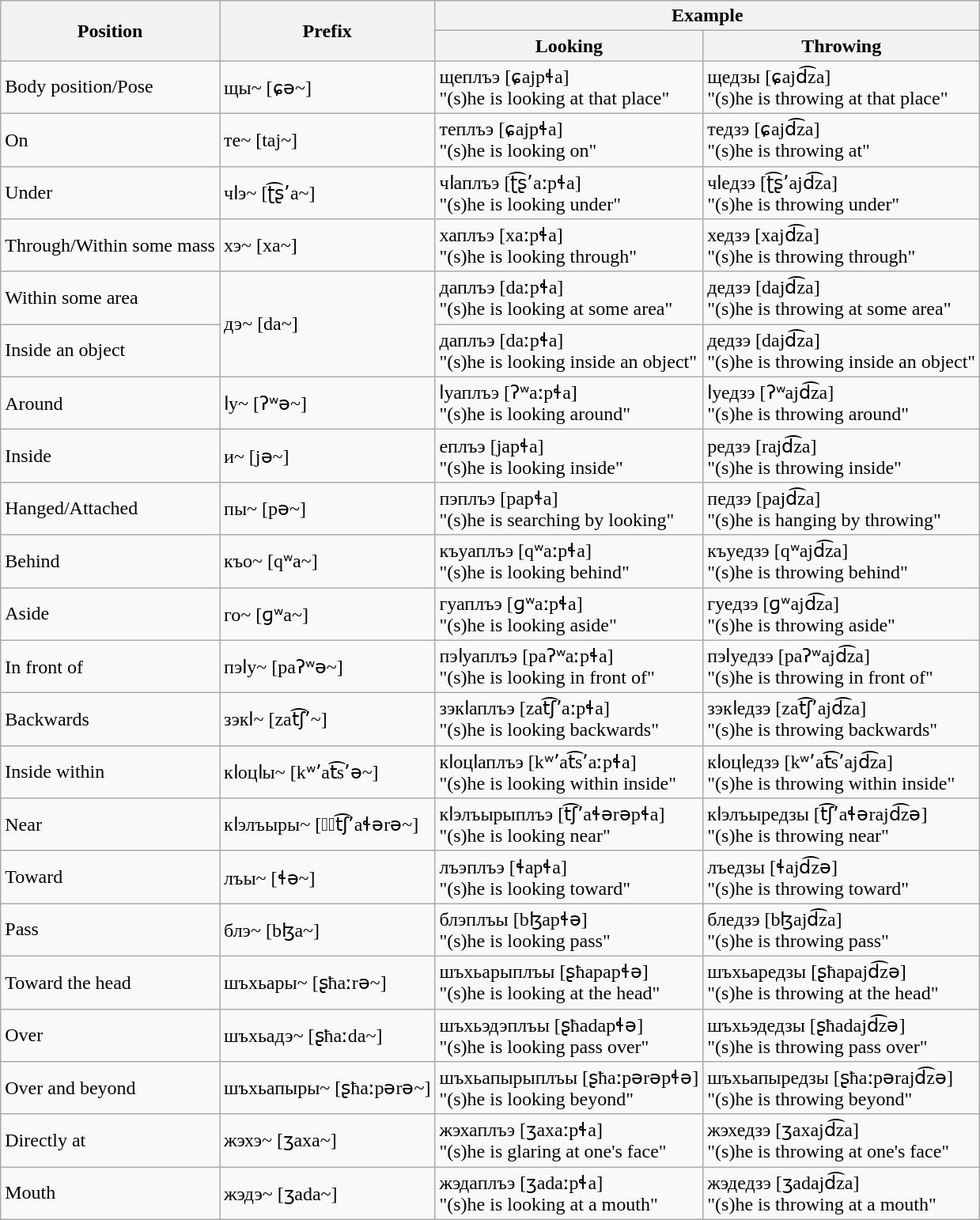<table class="wikitable" border="1">
<tr>
<th rowspan=2><strong>Position</strong></th>
<th rowspan=2><strong>Prefix</strong></th>
<th colspan=2><strong>Example</strong></th>
</tr>
<tr>
<th align="center"><strong>Looking</strong></th>
<th align="center"><strong>Throwing</strong></th>
</tr>
<tr>
<td>Body position/Pose</td>
<td>щы~ [ɕə~]</td>
<td>щеплъэ [ɕajpɬa] <br> "(s)he is looking at that place"</td>
<td>щедзы [ɕajd͡za] <br> "(s)he is throwing at that place"</td>
</tr>
<tr>
<td>On</td>
<td>те~ [taj~]</td>
<td>теплъэ [ɕajpɬa] <br> "(s)he is looking on"</td>
<td>тедзэ [ɕajd͡za] <br> "(s)he is throwing at"</td>
</tr>
<tr>
<td>Under</td>
<td>чӏэ~ [ʈ͡ʂʼa~]</td>
<td>чӏаплъэ [ʈ͡ʂʼaːpɬa] <br> "(s)he is looking under"</td>
<td>чӏедзэ [ʈ͡ʂʼajd͡za] <br> "(s)he is throwing under"</td>
</tr>
<tr>
<td>Through/Within some mass</td>
<td>хэ~ [xa~]</td>
<td>хаплъэ [xaːpɬa] <br> "(s)he is looking through"</td>
<td>хедзэ [xajd͡za] <br> "(s)he is throwing through"</td>
</tr>
<tr>
<td>Within some area</td>
<td rowspan="2">дэ~ [da~]</td>
<td>даплъэ [daːpɬa] <br> "(s)he is looking at some area"</td>
<td>дедзэ [dajd͡za] <br> "(s)he is throwing at some area"</td>
</tr>
<tr>
<td>Inside an object</td>
<td>даплъэ [daːpɬa] <br> "(s)he is looking inside an object"</td>
<td>дедзэ [dajd͡za] <br> "(s)he is throwing inside an object"</td>
</tr>
<tr>
<td>Around</td>
<td>ӏу~ [ʔʷə~]</td>
<td>ӏуаплъэ [ʔʷaːpɬa] <br> "(s)he is looking around"</td>
<td>ӏуедзэ [ʔʷajd͡za] <br> "(s)he is throwing around"</td>
</tr>
<tr>
<td>Inside</td>
<td>и~ [jə~]</td>
<td>еплъэ [japɬa] <br> "(s)he is looking inside"</td>
<td>редзэ [rajd͡za] <br> "(s)he is throwing inside"</td>
</tr>
<tr>
<td>Hanged/Attached</td>
<td>пы~ [pə~]</td>
<td>пэплъэ [papɬa] <br> "(s)he is searching by looking"</td>
<td>педзэ [pajd͡za] <br> "(s)he is hanging by throwing"</td>
</tr>
<tr>
<td>Behind</td>
<td>къо~ [qʷa~]</td>
<td>къуаплъэ [qʷaːpɬa] <br> "(s)he is looking behind"</td>
<td>къуедзэ [qʷajd͡za] <br> "(s)he is throwing behind"</td>
</tr>
<tr>
<td>Aside</td>
<td>го~ [ɡʷa~]</td>
<td>гуаплъэ [ɡʷaːpɬa] <br> "(s)he is looking aside"</td>
<td>гуедзэ [ɡʷajd͡za] <br> "(s)he is throwing aside"</td>
</tr>
<tr>
<td>In front of</td>
<td>пэӏу~ [paʔʷə~]</td>
<td>пэӏуаплъэ [paʔʷaːpɬa] <br> "(s)he is looking in front of"</td>
<td>пэӏуедзэ [paʔʷajd͡za] <br> "(s)he is throwing in front of"</td>
</tr>
<tr>
<td>Backwards</td>
<td>зэкӏ~ [zat͡ʃʼ~]</td>
<td>зэкӏаплъэ [zat͡ʃʼaːpɬa] <br> "(s)he is looking backwards"</td>
<td>зэкӏедзэ [zat͡ʃʼajd͡za] <br> "(s)he is throwing backwards"</td>
</tr>
<tr>
<td>Inside within</td>
<td>кӏоцӏы~ [kʷʼat͡sʼə~]</td>
<td>кӏоцӏаплъэ [kʷʼat͡sʼaːpɬa] <br> "(s)he is looking within inside"</td>
<td>кӏоцӏедзэ [kʷʼat͡sʼajd͡za] <br> "(s)he is throwing within inside"</td>
</tr>
<tr>
<td>Near</td>
<td>кӏэлъыры~ [ּ֫t͡ʃʼaɬərə~]</td>
<td>кӏэлъырыплъэ [t͡ʃʼaɬərəpɬa] <br> "(s)he is looking near"</td>
<td>кӏэлъыредзы [t͡ʃʼaɬərajd͡zə] <br> "(s)he is throwing near"</td>
</tr>
<tr>
<td>Toward</td>
<td>лъы~ [ɬə~]</td>
<td>лъэплъэ [ɬapɬa] <br> "(s)he is looking toward"</td>
<td>лъедзы [ɬajd͡zə] <br> "(s)he is throwing toward"</td>
</tr>
<tr>
<td>Pass</td>
<td>блэ~ [bɮa~]</td>
<td>блэплъы [bɮapɬə] <br> "(s)he is looking pass"</td>
<td>бледзэ [bɮajd͡za] <br> "(s)he is throwing pass"</td>
</tr>
<tr>
<td>Toward the head</td>
<td>шъхьары~ [ʂħaːrə~]</td>
<td>шъхьарыплъы [ʂħapapɬə] <br> "(s)he is looking at the head"</td>
<td>шъхьаредзы [ʂħapajd͡zə] <br> "(s)he is throwing at the head"</td>
</tr>
<tr>
<td>Over</td>
<td>шъхьадэ~ [ʂħaːda~]</td>
<td>шъхьэдэплъы [ʂħadapɬə] <br> "(s)he is looking pass over"</td>
<td>шъхьэдедзы [ʂħadajd͡zə] <br> "(s)he is throwing pass over"</td>
</tr>
<tr>
<td>Over and beyond</td>
<td>шъхьапыры~ [ʂħaːpərə~]</td>
<td>шъхьапырыплъы [ʂħaːpərəpɬə] <br> "(s)he is looking beyond"</td>
<td>шъхьапыредзы [ʂħaːpərajd͡zə] <br> "(s)he is throwing beyond"</td>
</tr>
<tr>
<td>Directly at</td>
<td>жэхэ~ [ʒaxa~]</td>
<td>жэхаплъэ [ʒaxaːpɬa] <br> "(s)he is glaring at one's face"</td>
<td>жэхедзэ [ʒaxajd͡za] <br> "(s)he is throwing at one's face"</td>
</tr>
<tr>
<td>Mouth</td>
<td>жэдэ~ [ʒada~]</td>
<td>жэдаплъэ [ʒadaːpɬa] <br> "(s)he is looking at a mouth"</td>
<td>жэдедзэ [ʒadajd͡za] <br> "(s)he is throwing at a mouth"</td>
</tr>
</table>
